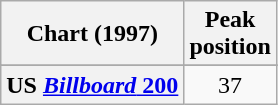<table class="wikitable sortable plainrowheaders" style="text-align:center">
<tr>
<th scope="col">Chart (1997)</th>
<th scope="col">Peak<br>position</th>
</tr>
<tr>
</tr>
<tr>
<th scope="row">US <a href='#'><em>Billboard</em> 200</a></th>
<td>37</td>
</tr>
</table>
